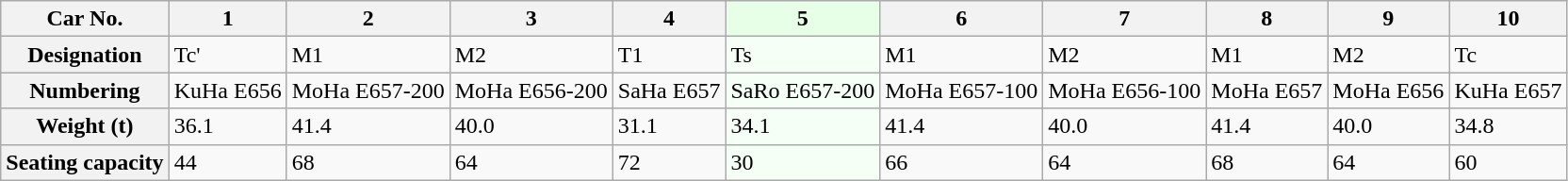<table class="wikitable">
<tr>
<th>Car No.</th>
<th>1</th>
<th>2</th>
<th>3</th>
<th>4</th>
<th style="background: #E6FFE6">5</th>
<th>6</th>
<th>7</th>
<th>8</th>
<th>9</th>
<th>10</th>
</tr>
<tr>
<th>Designation</th>
<td>Tc'</td>
<td>M1</td>
<td>M2</td>
<td>T1</td>
<td style="background: #F5FFF5">Ts</td>
<td>M1</td>
<td>M2</td>
<td>M1</td>
<td>M2</td>
<td>Tc</td>
</tr>
<tr>
<th>Numbering</th>
<td>KuHa E656</td>
<td>MoHa E657-200</td>
<td>MoHa E656-200</td>
<td>SaHa E657</td>
<td style="background: #F5FFF5">SaRo E657-200</td>
<td>MoHa E657-100</td>
<td>MoHa E656-100</td>
<td>MoHa E657</td>
<td>MoHa E656</td>
<td>KuHa E657</td>
</tr>
<tr>
<th>Weight (t)</th>
<td>36.1</td>
<td>41.4</td>
<td>40.0</td>
<td>31.1</td>
<td style="background: #F5FFF5">34.1</td>
<td>41.4</td>
<td>40.0</td>
<td>41.4</td>
<td>40.0</td>
<td>34.8</td>
</tr>
<tr>
<th>Seating capacity</th>
<td>44</td>
<td>68</td>
<td>64</td>
<td>72</td>
<td style="background: #F5FFF5">30</td>
<td>66</td>
<td>64</td>
<td>68</td>
<td>64</td>
<td>60</td>
</tr>
</table>
